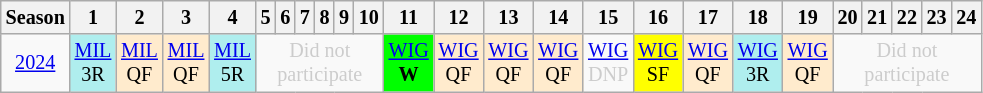<table class="wikitable" style="width:20%; margin:0; font-size:84%">
<tr>
<th>Season</th>
<th>1</th>
<th>2</th>
<th>3</th>
<th>4</th>
<th>5</th>
<th>6</th>
<th>7</th>
<th>8</th>
<th>9</th>
<th>10</th>
<th>11</th>
<th>12</th>
<th>13</th>
<th>14</th>
<th>15</th>
<th>16</th>
<th>17</th>
<th>18</th>
<th>19</th>
<th>20</th>
<th>21</th>
<th>22</th>
<th>23</th>
<th>24</th>
</tr>
<tr>
<td style="text-align:center;"background:#efefef;"><a href='#'>2024</a></td>
<td style="text-align:center; background:#afeeee"><a href='#'>MIL</a><br>3R</td>
<td style="text-align:center; background:#ffebcd"><a href='#'>MIL</a><br>QF</td>
<td style="text-align:center; background:#ffebcd"><a href='#'>MIL</a><br>QF</td>
<td style="text-align:center; background:#afeeee"><a href='#'>MIL</a><br>5R</td>
<td colspan="6" style="text-align:center; color:#ccc;">Did not participate</td>
<td style="text-align:center; background:lime;"><a href='#'>WIG</a><br><strong>W</strong></td>
<td style="text-align:center; background:#ffebcd"><a href='#'>WIG</a><br>QF</td>
<td style="text-align:center; background:#ffebcd"><a href='#'>WIG</a><br>QF</td>
<td style="text-align:center; background:#ffebcd"><a href='#'>WIG</a><br>QF</td>
<td style="text-align:center; color:#ccc;"><a href='#'>WIG</a><br>DNP</td>
<td style="text-align:center; background:yellow;"><a href='#'>WIG</a><br>SF</td>
<td style="text-align:center; background:#ffebcd"><a href='#'>WIG</a><br>QF</td>
<td style="text-align:center; background:#afeeee"><a href='#'>WIG</a><br>3R</td>
<td style="text-align:center; background:#ffebcd"><a href='#'>WIG</a><br>QF</td>
<td colspan="5" style="text-align:center; color:#ccc;">Did not participate</td>
</tr>
</table>
